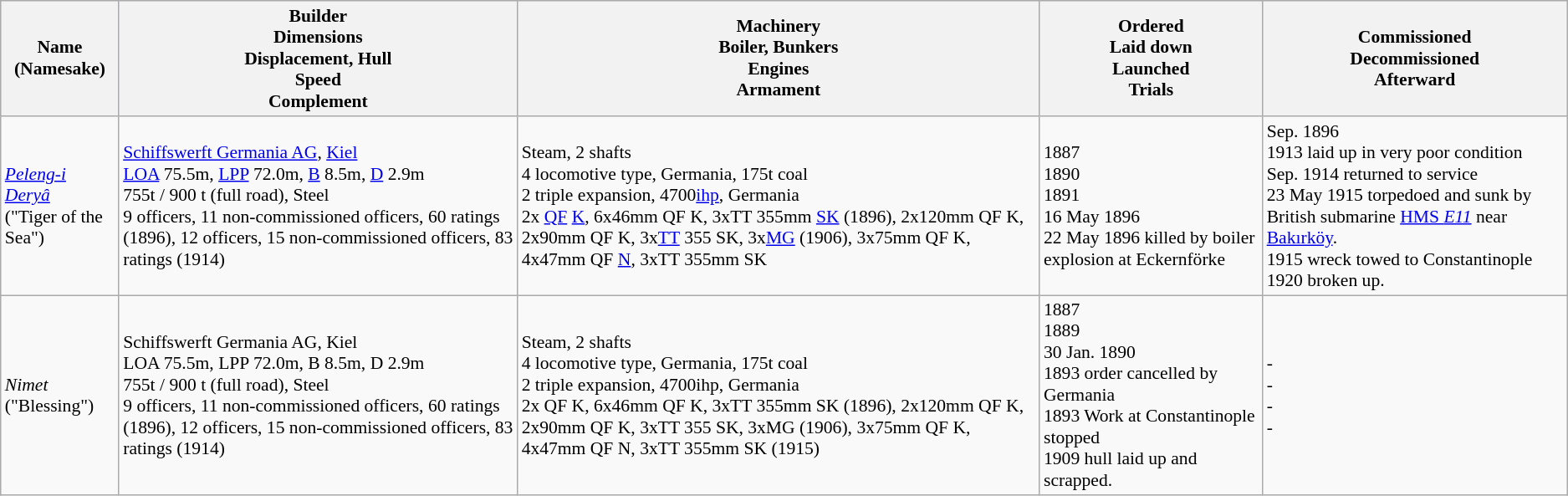<table class="wikitable" style="font-size:90%;">
<tr bgcolor="#e6e9ff">
<th>Name<br>(Namesake)</th>
<th>Builder<br>Dimensions<br>Displacement, Hull<br>Speed<br>Complement</th>
<th>Machinery<br>Boiler, Bunkers<br>Engines<br>Armament</th>
<th>Ordered<br>Laid down<br>Launched<br>Trials</th>
<th>Commissioned<br>Decommissioned<br>Afterward</th>
</tr>
<tr ---->
<td><em><a href='#'>Peleng-i Deryâ</a></em><br>("Tiger of the Sea")</td>
<td> <a href='#'>Schiffswerft Germania AG</a>, <a href='#'>Kiel</a><br><a href='#'>LOA</a> 75.5m, <a href='#'>LPP</a> 72.0m, <a href='#'>B</a> 8.5m, <a href='#'>D</a> 2.9m<br>755t / 900 t (full road), Steel<br>9 officers, 11 non-commissioned officers, 60 ratings (1896), 12 officers, 15 non-commissioned officers, 83 ratings (1914)</td>
<td>Steam, 2 shafts<br>4 locomotive type, Germania, 175t coal<br>2 triple expansion, 4700<a href='#'>ihp</a>, Germania<br>2x<a href='#'></a> <a href='#'>QF</a> <a href='#'>K</a>, 6x46mm QF K, 3xTT 355mm <a href='#'>SK</a> (1896), 2x120mm QF K, 2x90mm QF K, 3x<a href='#'>TT</a> 355 SK, 3x<a href='#'>MG</a> (1906), 3x75mm QF K, 4x47mm QF <a href='#'>N</a>, 3xTT 355mm SK</td>
<td>1887<br>1890<br>1891<br>16 May 1896<br>22 May 1896 killed by boiler explosion at Eckernförke</td>
<td>Sep. 1896<br>1913 laid up in very poor condition<br>Sep. 1914 returned to service<br>23 May 1915 torpedoed and sunk by British submarine <a href='#'>HMS <em>E11</em></a> near <a href='#'>Bakırköy</a>.<br>1915 wreck towed to Constantinople<br>1920 broken up.</td>
</tr>
<tr ---->
<td><em>Nimet</em><br>("Blessing")</td>
<td> Schiffswerft Germania AG, Kiel<br>LOA 75.5m, LPP 72.0m, B 8.5m, D 2.9m<br>755t / 900 t (full road), Steel<br>9 officers, 11 non-commissioned officers, 60 ratings (1896), 12 officers, 15 non-commissioned officers, 83 ratings (1914)</td>
<td>Steam, 2 shafts<br>4 locomotive type, Germania, 175t coal<br>2 triple expansion, 4700ihp, Germania<br>2x<a href='#'></a> QF K, 6x46mm QF K, 3xTT 355mm SK (1896), 2x120mm QF K, 2x90mm QF K, 3xTT 355 SK, 3xMG (1906), 3x75mm QF K, 4x47mm QF N, 3xTT 355mm SK (1915)</td>
<td>1887<br>1889<br>30 Jan. 1890<br>1893 order cancelled by Germania<br>1893 Work at Constantinople stopped<br>1909 hull laid up and scrapped.</td>
<td>-<br>-<br>-<br>-</td>
</tr>
</table>
